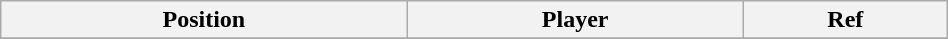<table class="wikitable sortable" style="width:50%; text-align:center; font-size:100%; text-align:left;">
<tr>
<th>Position</th>
<th>Player</th>
<th>Ref</th>
</tr>
<tr>
</tr>
</table>
